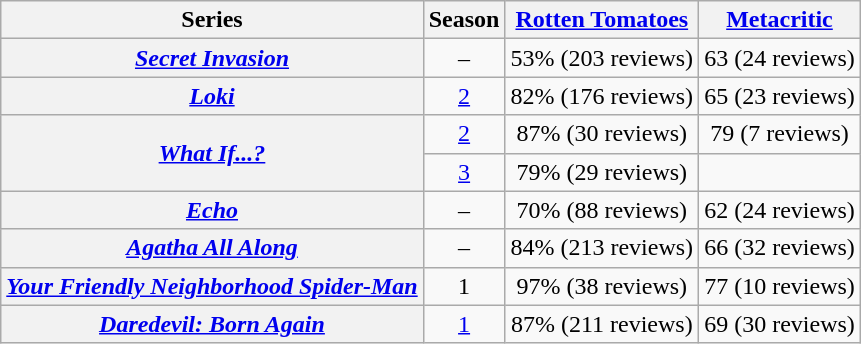<table class="wikitable plainrowheaders unsortable" style="text-align: center;">
<tr>
<th scope="col">Series</th>
<th scope="col">Season</th>
<th scope="col"><a href='#'>Rotten Tomatoes</a></th>
<th scope="col"><a href='#'>Metacritic</a></th>
</tr>
<tr>
<th scope="row"><em><a href='#'>Secret Invasion</a></em></th>
<td>–</td>
<td>53% (203 reviews)</td>
<td>63 (24 reviews)</td>
</tr>
<tr>
<th scope="row"><em><a href='#'>Loki</a></em></th>
<td><a href='#'>2</a></td>
<td>82% (176 reviews)</td>
<td>65 (23 reviews)</td>
</tr>
<tr>
<th scope="row" rowspan="2"><em><a href='#'>What If...?</a></em></th>
<td><a href='#'>2</a></td>
<td>87% (30 reviews)</td>
<td>79 (7 reviews)</td>
</tr>
<tr>
<td><a href='#'>3</a></td>
<td>79% (29 reviews)</td>
<td></td>
</tr>
<tr>
<th scope="row"><em><a href='#'>Echo</a></em></th>
<td>–</td>
<td>70% (88 reviews)</td>
<td>62 (24 reviews)</td>
</tr>
<tr>
<th scope="row"><em><a href='#'>Agatha All Along</a></em></th>
<td>–</td>
<td>84% (213 reviews)</td>
<td>66 (32 reviews)</td>
</tr>
<tr>
<th scope="row"><em><a href='#'>Your Friendly Neighborhood Spider-Man</a></em></th>
<td>1</td>
<td>97% (38 reviews)</td>
<td>77 (10 reviews)</td>
</tr>
<tr>
<th scope="row"><em><a href='#'>Daredevil: Born Again</a></em></th>
<td><a href='#'>1</a></td>
<td>87% (211 reviews)</td>
<td>69 (30 reviews)</td>
</tr>
</table>
